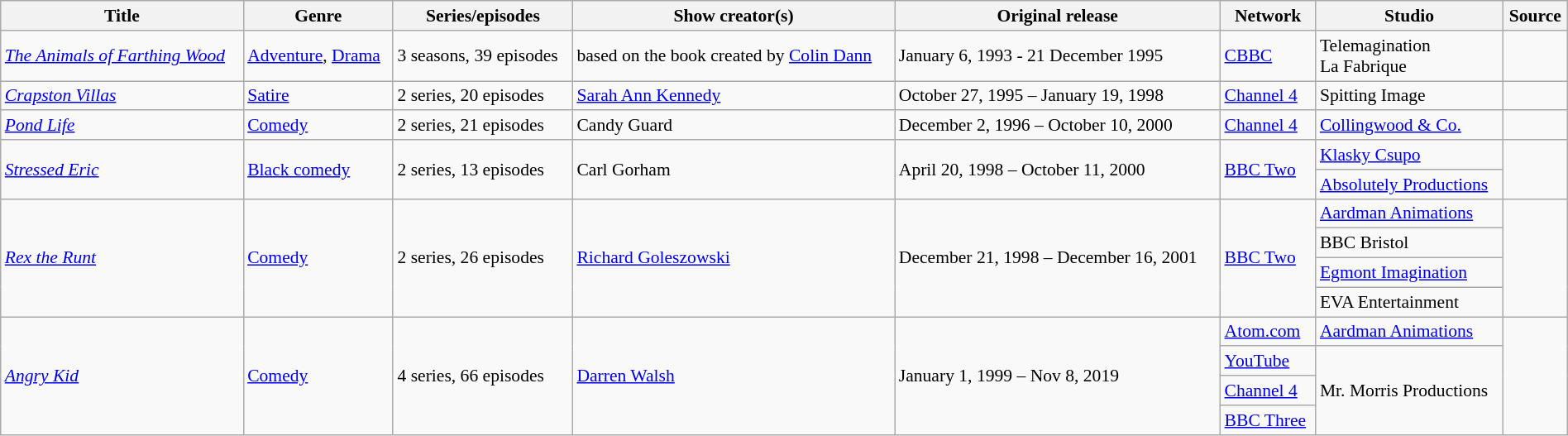<table class="wikitable sortable" style="text-align: left; font-size:90%; width:100%;">
<tr>
<th scope="col">Title</th>
<th scope="col">Genre</th>
<th scope="col">Series/episodes</th>
<th scope="col">Show creator(s)</th>
<th scope="col">Original release</th>
<th scope="col">Network</th>
<th scope="col">Studio</th>
<th scope= "col">Source</th>
</tr>
<tr>
<td><em><a href='#'>The Animals of Farthing Wood</a></em></td>
<td><a href='#'>Adventure</a>, <a href='#'>Drama</a></td>
<td>3 seasons, 39 episodes</td>
<td>based on the book created by <a href='#'>Colin Dann</a></td>
<td>January 6, 1993 - 21 December 1995</td>
<td><a href='#'>CBBC</a></td>
<td>Telemagination<br>La Fabrique</td>
<td></td>
</tr>
<tr>
<td><em><a href='#'>Crapston Villas</a></em></td>
<td><a href='#'>Satire</a></td>
<td>2 series, 20 episodes</td>
<td><a href='#'>Sarah Ann Kennedy</a></td>
<td>October 27, 1995 – January 19, 1998</td>
<td><a href='#'>Channel 4</a></td>
<td>Spitting Image</td>
<td></td>
</tr>
<tr>
<td><em><a href='#'>Pond Life</a></em></td>
<td><a href='#'>Comedy</a></td>
<td>2 series, 21 episodes</td>
<td>Candy Guard</td>
<td>December 2, 1996 – October 10, 2000</td>
<td><a href='#'>Channel 4</a></td>
<td><a href='#'>Collingwood & Co.</a></td>
<td></td>
</tr>
<tr>
<td rowspan="2"><em><a href='#'>Stressed Eric</a></em></td>
<td rowspan="2"><a href='#'>Black comedy</a></td>
<td rowspan="2">2 series, 13 episodes</td>
<td rowspan="2">Carl Gorham</td>
<td rowspan="2">April 20, 1998 – October 11, 2000</td>
<td rowspan="2"><a href='#'>BBC Two</a></td>
<td><a href='#'>Klasky Csupo</a></td>
<td rowspan="2"></td>
</tr>
<tr>
<td><a href='#'>Absolutely Productions</a></td>
</tr>
<tr>
<td rowspan="4"><em><a href='#'>Rex the Runt</a></em></td>
<td rowspan="4"><a href='#'>Comedy</a></td>
<td rowspan="4">2 series, 26 episodes</td>
<td rowspan="4"><a href='#'>Richard Goleszowski</a></td>
<td rowspan="4">December 21, 1998 – December 16, 2001</td>
<td rowspan="4"><a href='#'>BBC Two</a></td>
<td><a href='#'>Aardman Animations</a></td>
<td rowspan="4"></td>
</tr>
<tr>
<td>BBC Bristol</td>
</tr>
<tr>
<td><a href='#'>Egmont Imagination</a></td>
</tr>
<tr>
<td>EVA Entertainment</td>
</tr>
<tr>
<td rowspan="4"><em><a href='#'>Angry Kid</a></em></td>
<td rowspan="4"><a href='#'>Comedy</a></td>
<td rowspan="4">4 series, 66 episodes</td>
<td rowspan="4"><a href='#'>Darren Walsh</a></td>
<td rowspan="4">January 1, 1999 – Nov 8, 2019</td>
<td><a href='#'>Atom.com</a></td>
<td><a href='#'>Aardman Animations</a></td>
<td rowspan="4"></td>
</tr>
<tr>
<td><a href='#'>YouTube</a></td>
<td rowspan="3">Mr. Morris Productions</td>
</tr>
<tr>
<td><a href='#'>Channel 4</a></td>
</tr>
<tr>
<td><a href='#'>BBC Three</a></td>
</tr>
</table>
